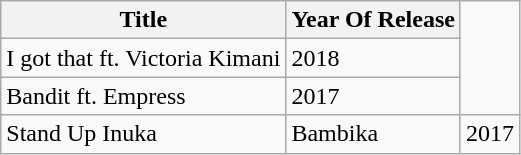<table class="wikitable">
<tr>
<th>Title</th>
<th>Year Of Release</th>
</tr>
<tr>
<td>I got that ft. Victoria Kimani</td>
<td>2018</td>
</tr>
<tr>
<td>Bandit ft. Empress</td>
<td>2017</td>
</tr>
<tr>
<td>Stand Up Inuka</td>
<td>Bambika</td>
<td>2017</td>
</tr>
</table>
